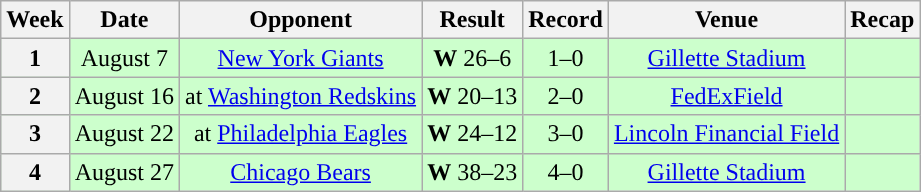<table class="wikitable" style="text-align:center">
<tr>
<th>Week</th>
<th>Date</th>
<th>Opponent</th>
<th>Result</th>
<th>Record</th>
<th>Venue</th>
<th>Recap</th>
</tr>
<tr style="background:#cfc">
<th>1</th>
<td>August 7</td>
<td><a href='#'>New York Giants</a></td>
<td><strong>W</strong>  26–6</td>
<td>1–0</td>
<td><a href='#'>Gillette Stadium</a></td>
<td></td>
</tr>
<tr style="background:#cfc">
<th>2</th>
<td>August 16</td>
<td>at <a href='#'>Washington Redskins</a></td>
<td><strong>W</strong>  20–13</td>
<td>2–0</td>
<td><a href='#'>FedExField</a></td>
<td></td>
</tr>
<tr style="background:#cfc">
<th>3</th>
<td>August 22</td>
<td>at <a href='#'> Philadelphia Eagles</a></td>
<td><strong>W</strong> 24–12</td>
<td>3–0</td>
<td><a href='#'>Lincoln Financial Field</a></td>
<td></td>
</tr>
<tr style="background:#cfc">
<th>4</th>
<td>August 27</td>
<td><a href='#'>Chicago Bears</a></td>
<td><strong>W</strong> 38–23</td>
<td>4–0</td>
<td><a href='#'>Gillette Stadium</a></td>
<td></td>
</tr>
</table>
